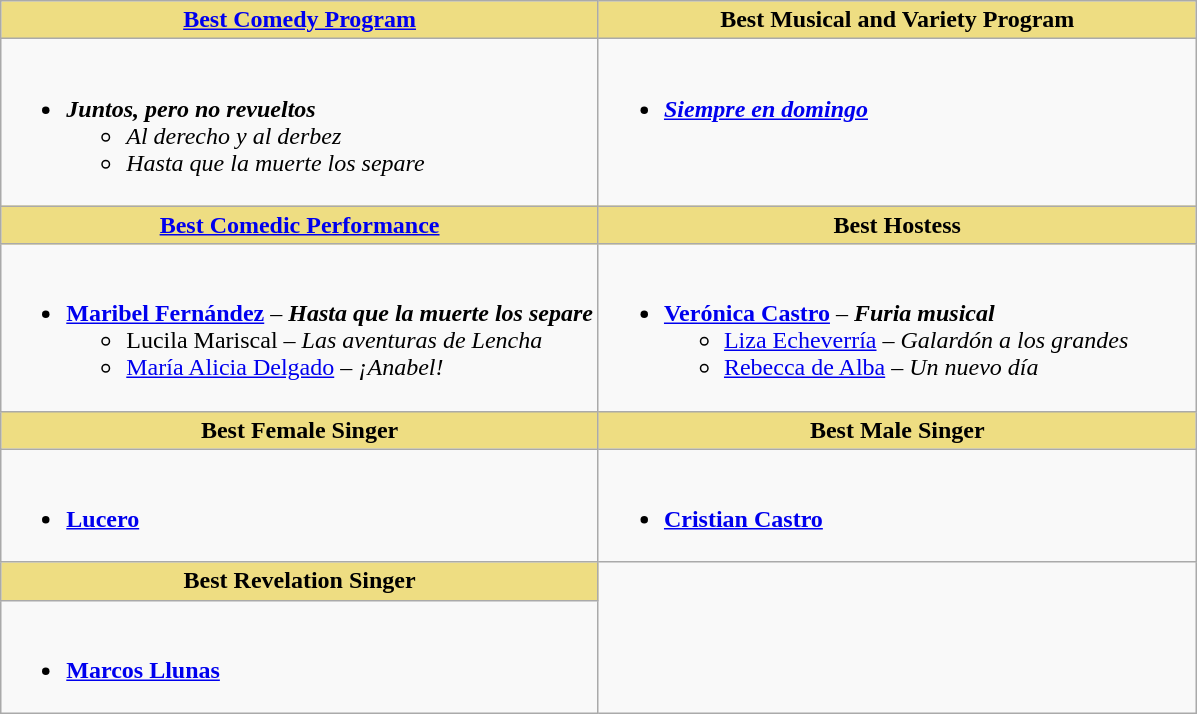<table class="wikitable">
<tr>
<th style="background:#EEDD82; width:50%"><a href='#'>Best Comedy Program</a></th>
<th style="background:#EEDD82; width:50%">Best Musical and Variety Program</th>
</tr>
<tr>
<td valign="top"><br><ul><li><strong><em>Juntos, pero no revueltos</em></strong><ul><li><em>Al derecho y al derbez</em></li><li><em>Hasta que la muerte los separe</em></li></ul></li></ul></td>
<td valign="top"><br><ul><li><strong><em><a href='#'>Siempre en domingo</a></em></strong></li></ul></td>
</tr>
<tr>
<th style="background:#EEDD82; width:50%"><a href='#'>Best Comedic Performance</a></th>
<th style="background:#EEDD82; width:50%">Best Hostess</th>
</tr>
<tr>
<td valign="top"><br><ul><li><strong><a href='#'>Maribel Fernández</a></strong> – <strong><em>Hasta que la muerte los separe</em></strong><ul><li>Lucila Mariscal – <em>Las aventuras de Lencha</em></li><li><a href='#'>María Alicia Delgado</a> – <em>¡Anabel!</em></li></ul></li></ul></td>
<td valign="top"><br><ul><li><strong><a href='#'>Verónica Castro</a></strong> – <strong><em>Furia musical</em></strong><ul><li><a href='#'>Liza Echeverría</a> – <em>Galardón a los grandes</em></li><li><a href='#'>Rebecca de Alba</a> – <em>Un nuevo día</em></li></ul></li></ul></td>
</tr>
<tr>
<th style="background:#EEDD82; width:50%">Best Female Singer</th>
<th style="background:#EEDD82; width:50%">Best Male Singer</th>
</tr>
<tr>
<td valign="top"><br><ul><li><strong><a href='#'>Lucero</a></strong></li></ul></td>
<td valign="top"><br><ul><li><strong><a href='#'>Cristian Castro</a></strong></li></ul></td>
</tr>
<tr>
<th style="background:#EEDD82; width:50%">Best Revelation Singer</th>
</tr>
<tr>
<td valign="top"><br><ul><li><strong><a href='#'>Marcos Llunas</a></strong></li></ul></td>
</tr>
</table>
